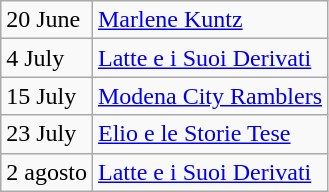<table class="wikitable">
<tr>
<td>20 June</td>
<td><a href='#'>Marlene Kuntz</a></td>
</tr>
<tr>
<td>4 July</td>
<td><a href='#'>Latte e i Suoi Derivati</a></td>
</tr>
<tr>
<td>15 July</td>
<td><a href='#'>Modena City Ramblers</a></td>
</tr>
<tr>
<td>23 July</td>
<td><a href='#'>Elio e le Storie Tese</a></td>
</tr>
<tr>
<td>2 agosto</td>
<td><a href='#'>Latte e i Suoi Derivati</a></td>
</tr>
</table>
